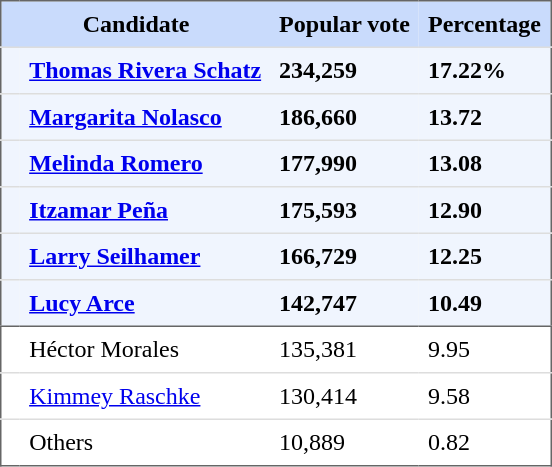<table style="border: 1px solid #666666; border-collapse: collapse" align="center" cellpadding="6">
<tr style="background-color: #C9DBFC">
<th colspan="2">Candidate</th>
<th>Popular vote</th>
<th>Percentage</th>
</tr>
<tr style="background-color: #F0F5FE">
<td style="border-top: 1px solid #DDDDDD"></td>
<td style="border-top: 1px solid #DDDDDD"><strong><a href='#'>Thomas Rivera Schatz</a></strong></td>
<td style="border-top: 1px solid #DDDDDD"><strong>234,259</strong></td>
<td style="border-top: 1px solid #DDDDDD"><strong>17.22%</strong></td>
</tr>
<tr style="background-color: #F0F5FE">
<td style="border-top: 1px solid #DDDDDD"></td>
<td style="border-top: 1px solid #DDDDDD"><strong><a href='#'>Margarita Nolasco</a></strong></td>
<td style="border-top: 1px solid #DDDDDD"><strong>186,660</strong></td>
<td style="border-top: 1px solid #DDDDDD"><strong>13.72</strong></td>
</tr>
<tr style="background-color: #F0F5FE">
<td style="border-top: 1px solid #DDDDDD"></td>
<td style="border-top: 1px solid #DDDDDD"><strong><a href='#'>Melinda Romero</a></strong></td>
<td style="border-top: 1px solid #DDDDDD"><strong>177,990</strong></td>
<td style="border-top: 1px solid #DDDDDD"><strong>13.08</strong></td>
</tr>
<tr style="background-color: #F0F5FE">
<td style="border-top: 1px solid #DDDDDD"></td>
<td style="border-top: 1px solid #DDDDDD"><strong><a href='#'>Itzamar Peña</a></strong></td>
<td style="border-top: 1px solid #DDDDDD"><strong>175,593</strong></td>
<td style="border-top: 1px solid #DDDDDD"><strong>12.90</strong></td>
</tr>
<tr style="background-color: #F0F5FE">
<td style="border-top: 1px solid #DDDDDD"></td>
<td style="border-top: 1px solid #DDDDDD"><strong><a href='#'>Larry Seilhamer</a></strong></td>
<td style="border-top: 1px solid #DDDDDD"><strong>166,729</strong></td>
<td style="border-top: 1px solid #DDDDDD"><strong>12.25</strong></td>
</tr>
<tr style="background-color: #F0F5FE">
<td style="border-top: 1px solid #DDDDDD"></td>
<td style="border-top: 1px solid #DDDDDD"><strong><a href='#'>Lucy Arce</a></strong></td>
<td style="border-top: 1px solid #DDDDDD"><strong>142,747</strong></td>
<td style="border-top: 1px solid #DDDDDD"><strong>10.49</strong></td>
</tr>
<tr>
<td style="border-top: 1px solid #666666"></td>
<td style="border-top: 1px solid #666666">Héctor Morales</td>
<td style="border-top: 1px solid #666666">135,381</td>
<td style="border-top: 1px solid #666666">9.95</td>
</tr>
<tr>
<td style="border-top: 1px solid #DDDDDD"></td>
<td style="border-top: 1px solid #DDDDDD"><a href='#'>Kimmey Raschke</a></td>
<td style="border-top: 1px solid #DDDDDD">130,414</td>
<td style="border-top: 1px solid #DDDDDD">9.58</td>
</tr>
<tr>
<td style="border-top: 1px solid #DDDDDD"></td>
<td style="border-top: 1px solid #DDDDDD">Others</td>
<td style="border-top: 1px solid #DDDDDD">10,889</td>
<td style="border-top: 1px solid #DDDDDD">0.82</td>
</tr>
</table>
